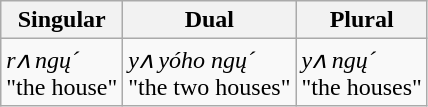<table class="wikitable">
<tr>
<th>Singular</th>
<th>Dual</th>
<th>Plural</th>
</tr>
<tr>
<td><em>rʌ ngų´</em> <br> "the house"</td>
<td><em>yʌ yóho ngų´</em> <br> "the two houses"</td>
<td><em>yʌ ngų´</em> <br> "the houses"</td>
</tr>
</table>
